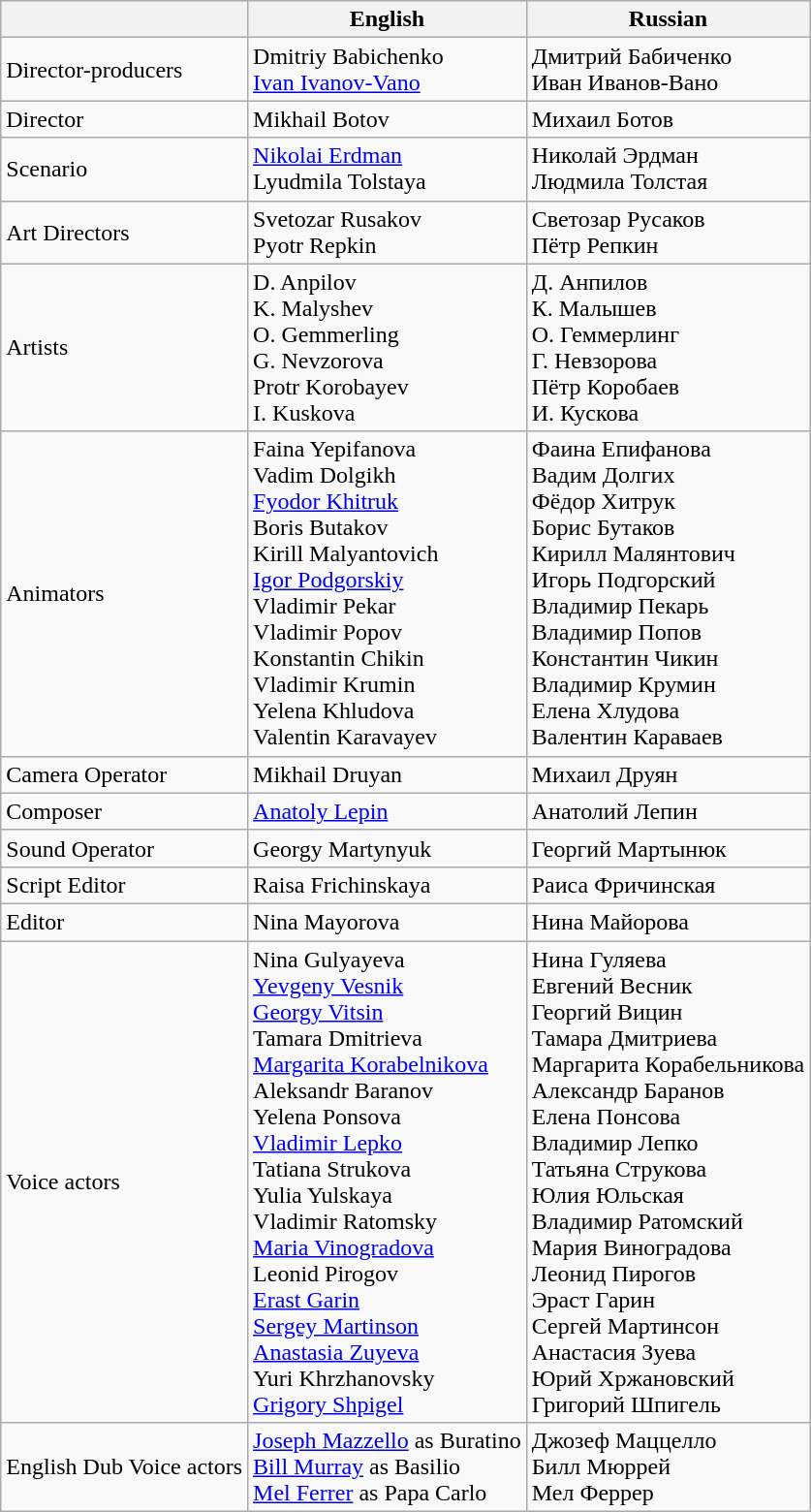<table class="wikitable">
<tr>
<th></th>
<th>English</th>
<th>Russian</th>
</tr>
<tr>
<td>Director-producers</td>
<td>Dmitriy Babichenko<br><a href='#'>Ivan Ivanov-Vano</a></td>
<td>Дмитрий Бабиченко<br>Иван Иванов-Вано</td>
</tr>
<tr>
<td>Director</td>
<td>Mikhail Botov</td>
<td>Михаил Ботов</td>
</tr>
<tr>
<td>Scenario</td>
<td><a href='#'>Nikolai Erdman</a><br>Lyudmila Tolstaya</td>
<td>Николай Эрдман<br>Людмила Толстая</td>
</tr>
<tr>
<td>Art Directors</td>
<td>Svetozar Rusakov<br>Pyotr Repkin</td>
<td>Светозар Русаков<br>Пётр Репкин</td>
</tr>
<tr>
<td>Artists</td>
<td>D. Anpilov<br>K. Malyshev<br>O. Gemmerling<br>G. Nevzorova<br>Protr Korobayev<br>I. Kuskova</td>
<td>Д. Анпилов<br>К. Малышев<br>О. Геммерлинг<br>Г. Невзорова<br>Пётр Коробаев<br>И. Кускова</td>
</tr>
<tr>
<td>Animators</td>
<td>Faina Yepifanova<br>Vadim Dolgikh<br><a href='#'>Fyodor Khitruk</a><br>Boris Butakov<br>Kirill Malyantovich<br><a href='#'>Igor Podgorskiy</a><br>Vladimir Pekar<br>Vladimir Popov<br>Konstantin Chikin<br>Vladimir Krumin<br>Yelena Khludova<br>Valentin Karavayev</td>
<td>Фаина Епифанова<br>Вадим Долгих<br>Фёдор Хитрук<br>Борис Бутаков<br>Кирилл Малянтович<br>Игорь Подгорский<br>Владимир Пекарь<br>Владимир Попов<br>Константин Чикин<br>Владимир Крумин<br>Елена Хлудова<br>Валентин Караваев</td>
</tr>
<tr>
<td>Camera Operator</td>
<td>Mikhail Druyan</td>
<td>Михаил Друян</td>
</tr>
<tr>
<td>Composer</td>
<td><a href='#'>Anatoly Lepin</a></td>
<td>Анатолий Лепин</td>
</tr>
<tr>
<td>Sound Operator</td>
<td>Georgy Martynyuk</td>
<td>Георгий Мартынюк</td>
</tr>
<tr>
<td>Script Editor</td>
<td>Raisa Frichinskaya</td>
<td>Раиса Фричинская</td>
</tr>
<tr>
<td>Editor</td>
<td>Nina Mayorova</td>
<td>Нина Майорова</td>
</tr>
<tr>
<td>Voice actors</td>
<td>Nina Gulyayeva<br><a href='#'>Yevgeny Vesnik</a><br><a href='#'>Georgy Vitsin</a><br>Tamara Dmitrieva<br><a href='#'>Margarita Korabelnikova</a><br>Aleksandr Baranov<br>Yelena Ponsova<br><a href='#'>Vladimir Lepko</a><br>Tatiana Strukova<br>Yulia Yulskaya<br>Vladimir Ratomsky<br><a href='#'>Maria Vinogradova</a><br>Leonid Pirogov<br><a href='#'>Erast Garin</a><br><a href='#'>Sergey Martinson</a><br><a href='#'>Anastasia Zuyeva</a><br>Yuri Khrzhanovsky<br><a href='#'>Grigory Shpigel</a></td>
<td>Нина Гуляева<br>Евгений Весник<br>Георгий Вицин<br>Тамара Дмитриева<br>Маргарита Корабельникова<br>Александр Баранов<br>Елена Понсова<br>Владимир Лепко<br>Татьяна Струкова<br>Юлия Юльская<br>Владимир Ратомский<br>Мария Виноградова<br>Леонид Пирогов<br>Эраст Гарин<br>Сергей Мартинсон<br>Анастасия Зуева<br>Юрий Хржановский<br>Григорий Шпигель</td>
</tr>
<tr>
<td>English Dub Voice actors</td>
<td><a href='#'>Joseph Mazzello</a> as Buratino<br><a href='#'>Bill Murray</a> as Basilio<br><a href='#'>Mel Ferrer</a> as Papa Carlo</td>
<td>Джозеф Маццелло<br>Билл Мюррей<br>Мел Феррер</td>
</tr>
</table>
